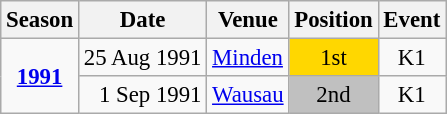<table class="wikitable" style="text-align:center; font-size:95%;">
<tr>
<th>Season</th>
<th>Date</th>
<th>Venue</th>
<th>Position</th>
<th>Event</th>
</tr>
<tr>
<td rowspan=2><strong><a href='#'>1991</a></strong></td>
<td align=right>25 Aug 1991</td>
<td align=left><a href='#'>Minden</a></td>
<td bgcolor=gold>1st</td>
<td>K1</td>
</tr>
<tr>
<td align=right>1 Sep 1991</td>
<td align=left><a href='#'>Wausau</a></td>
<td bgcolor=silver>2nd</td>
<td>K1</td>
</tr>
</table>
